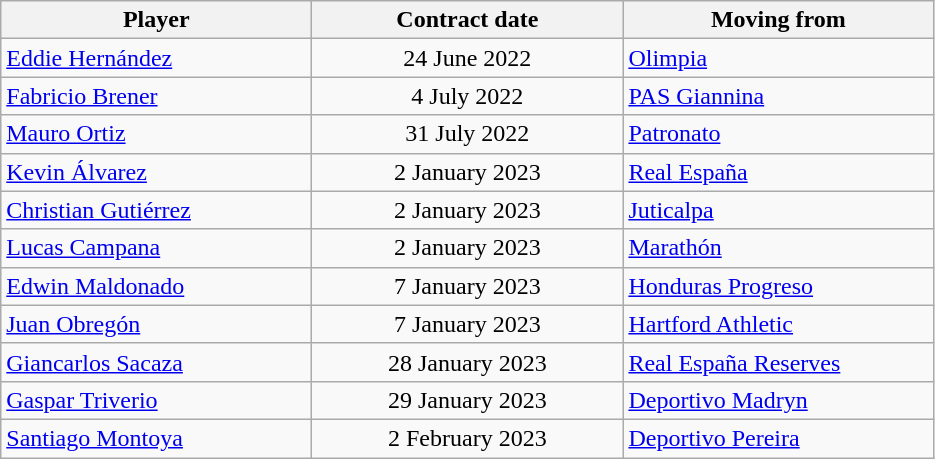<table class="wikitable">
<tr>
<th width="200">Player</th>
<th width="200">Contract date</th>
<th width="200">Moving from</th>
</tr>
<tr>
<td> <a href='#'>Eddie Hernández</a></td>
<td align="center">24 June 2022</td>
<td> <a href='#'>Olimpia</a></td>
</tr>
<tr>
<td> <a href='#'>Fabricio Brener</a></td>
<td align="center">4 July 2022</td>
<td> <a href='#'>PAS Giannina</a></td>
</tr>
<tr>
<td> <a href='#'>Mauro Ortiz</a></td>
<td align="center">31 July 2022</td>
<td> <a href='#'>Patronato</a></td>
</tr>
<tr>
<td> <a href='#'>Kevin Álvarez</a></td>
<td align="center">2 January 2023</td>
<td> <a href='#'>Real España</a></td>
</tr>
<tr>
<td> <a href='#'>Christian Gutiérrez</a></td>
<td align="center">2 January 2023</td>
<td> <a href='#'>Juticalpa</a></td>
</tr>
<tr>
<td> <a href='#'>Lucas Campana</a></td>
<td align="center">2 January 2023</td>
<td> <a href='#'>Marathón</a></td>
</tr>
<tr>
<td> <a href='#'>Edwin Maldonado</a></td>
<td align="center">7 January 2023</td>
<td> <a href='#'>Honduras Progreso</a></td>
</tr>
<tr>
<td> <a href='#'>Juan Obregón</a></td>
<td align="center">7 January 2023</td>
<td> <a href='#'>Hartford Athletic</a></td>
</tr>
<tr>
<td> <a href='#'>Giancarlos Sacaza</a></td>
<td align="center">28 January 2023</td>
<td> <a href='#'>Real España Reserves</a></td>
</tr>
<tr>
<td> <a href='#'>Gaspar Triverio</a></td>
<td align="center">29 January 2023</td>
<td> <a href='#'>Deportivo Madryn</a></td>
</tr>
<tr>
<td> <a href='#'>Santiago Montoya</a></td>
<td align="center">2 February 2023</td>
<td> <a href='#'>Deportivo Pereira</a></td>
</tr>
</table>
